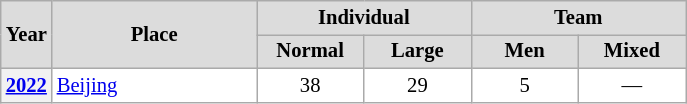<table class="wikitable plainrowheaders" style="background:#fff; font-size:86%; line-height:16px; border:gray solid 1px; border-collapse:collapse;">
<tr style="background:#ccc; text-align:center;">
<th scope="col" rowspan="2" style="background:#dcdcdc; width:25px;">Year</th>
<th scope="col" rowspan="2" style="background:#dcdcdc; width:130px;">Place</th>
<th scope="col" colspan="2" style="background:#dcdcdc; width:130px;">Individual</th>
<th scope="col" colspan="2" style="background:#dcdcdc; width:130px;">Team</th>
</tr>
<tr>
<th scope="col" style="background:#dcdcdc; width:65px;">Normal</th>
<th scope="col" style="background:#dcdcdc; width:65px;">Large</th>
<th scope="col" style="background:#dcdcdc; width:65px;">Men</th>
<th scope="col" style="background:#dcdcdc; width:65px;">Mixed</th>
</tr>
<tr>
<th scope=row align=center><a href='#'>2022</a></th>
<td align=left> <a href='#'>Beijing</a></td>
<td align=center>38</td>
<td align=center>29</td>
<td align=center>5</td>
<td align=center>—</td>
</tr>
</table>
